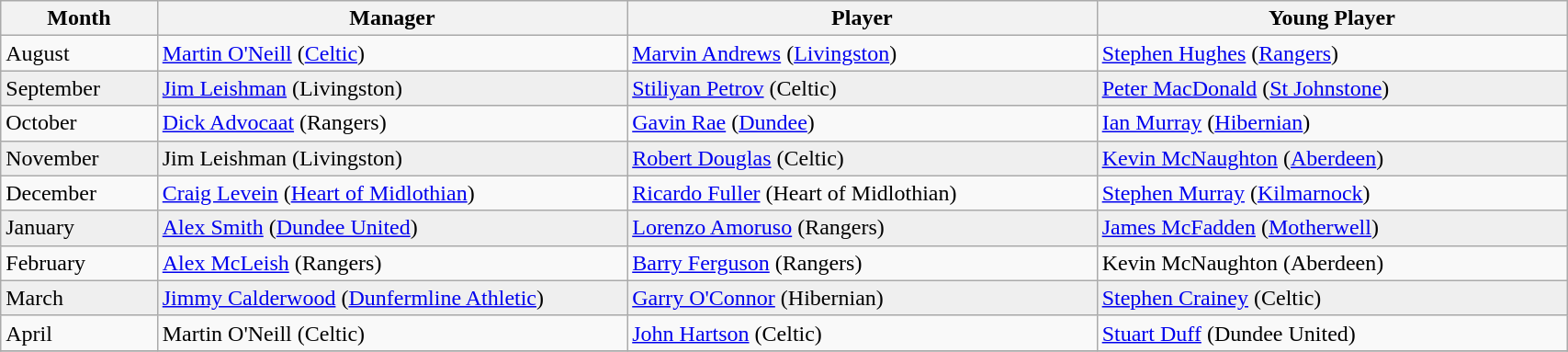<table class="wikitable" style="width: 90%">
<tr>
<th style="width: 10%">Month</th>
<th style="width: 30%">Manager</th>
<th style="width: 30%">Player</th>
<th style="width: 30%">Young Player</th>
</tr>
<tr>
<td>August</td>
<td><a href='#'>Martin O'Neill</a> (<a href='#'>Celtic</a>)</td>
<td><a href='#'>Marvin Andrews</a> (<a href='#'>Livingston</a>)</td>
<td><a href='#'>Stephen Hughes</a> (<a href='#'>Rangers</a>)</td>
</tr>
<tr style="background-color: #efefef">
<td>September</td>
<td><a href='#'>Jim Leishman</a> (Livingston)</td>
<td><a href='#'>Stiliyan Petrov</a> (Celtic)</td>
<td><a href='#'>Peter MacDonald</a> (<a href='#'>St Johnstone</a>)</td>
</tr>
<tr>
<td>October</td>
<td><a href='#'>Dick Advocaat</a> (Rangers)</td>
<td><a href='#'>Gavin Rae</a> (<a href='#'>Dundee</a>)</td>
<td><a href='#'>Ian Murray</a> (<a href='#'>Hibernian</a>)</td>
</tr>
<tr style="background-color: #efefef">
<td>November</td>
<td>Jim Leishman (Livingston)</td>
<td><a href='#'>Robert Douglas</a> (Celtic)</td>
<td><a href='#'>Kevin McNaughton</a> (<a href='#'>Aberdeen</a>)</td>
</tr>
<tr>
<td>December</td>
<td><a href='#'>Craig Levein</a> (<a href='#'>Heart of Midlothian</a>)</td>
<td><a href='#'>Ricardo Fuller</a> (Heart of Midlothian)</td>
<td><a href='#'>Stephen Murray</a> (<a href='#'>Kilmarnock</a>)</td>
</tr>
<tr style="background-color: #efefef">
<td>January</td>
<td><a href='#'>Alex Smith</a> (<a href='#'>Dundee United</a>)</td>
<td><a href='#'>Lorenzo Amoruso</a> (Rangers)</td>
<td><a href='#'>James McFadden</a> (<a href='#'>Motherwell</a>)</td>
</tr>
<tr>
<td>February</td>
<td><a href='#'>Alex McLeish</a> (Rangers)</td>
<td><a href='#'>Barry Ferguson</a> (Rangers)</td>
<td>Kevin McNaughton (Aberdeen)</td>
</tr>
<tr style="background-color: #efefef">
<td>March</td>
<td><a href='#'>Jimmy Calderwood</a> (<a href='#'>Dunfermline Athletic</a>)</td>
<td><a href='#'>Garry O'Connor</a> (Hibernian)</td>
<td><a href='#'>Stephen Crainey</a> (Celtic)</td>
</tr>
<tr>
<td>April</td>
<td>Martin O'Neill (Celtic)</td>
<td><a href='#'>John Hartson</a> (Celtic)</td>
<td><a href='#'>Stuart Duff</a> (Dundee United)</td>
</tr>
<tr>
</tr>
</table>
